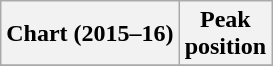<table class="wikitable sortable">
<tr>
<th>Chart (2015–16)</th>
<th>Peak<br>position</th>
</tr>
<tr>
</tr>
</table>
